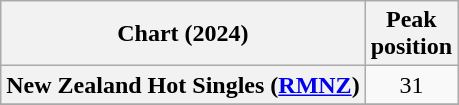<table class="wikitable sortable plainrowheaders" style="text-align:center">
<tr>
<th scope="col">Chart (2024)</th>
<th scope="col">Peak<br>position</th>
</tr>
<tr>
<th scope="row">New Zealand Hot Singles (<a href='#'>RMNZ</a>)</th>
<td>31</td>
</tr>
<tr>
</tr>
</table>
